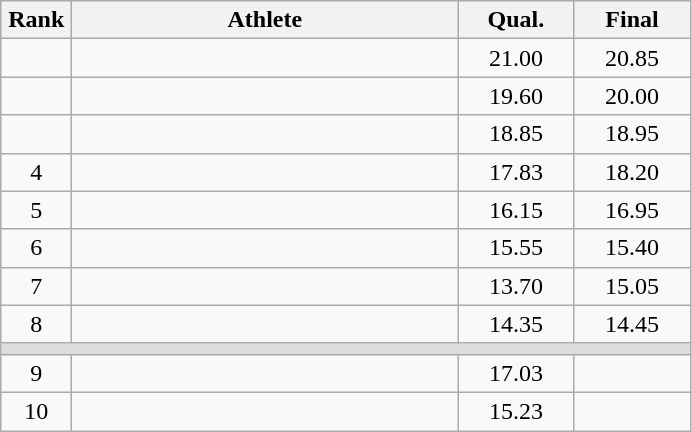<table class=wikitable style="text-align:center">
<tr>
<th width=40>Rank</th>
<th width=250>Athlete</th>
<th width=70>Qual.</th>
<th width=70>Final</th>
</tr>
<tr>
<td></td>
<td align=left></td>
<td>21.00</td>
<td>20.85</td>
</tr>
<tr>
<td></td>
<td align=left></td>
<td>19.60</td>
<td>20.00</td>
</tr>
<tr>
<td></td>
<td align=left></td>
<td>18.85</td>
<td>18.95</td>
</tr>
<tr>
<td>4</td>
<td align=left></td>
<td>17.83</td>
<td>18.20</td>
</tr>
<tr>
<td>5</td>
<td align=left></td>
<td>16.15</td>
<td>16.95</td>
</tr>
<tr>
<td>6</td>
<td align=left></td>
<td>15.55</td>
<td>15.40</td>
</tr>
<tr>
<td>7</td>
<td align=left></td>
<td>13.70</td>
<td>15.05</td>
</tr>
<tr>
<td>8</td>
<td align=left></td>
<td>14.35</td>
<td>14.45</td>
</tr>
<tr bgcolor=#DDDDDD>
<td colspan=4></td>
</tr>
<tr>
<td>9</td>
<td align=left></td>
<td>17.03</td>
<td></td>
</tr>
<tr>
<td>10</td>
<td align=left></td>
<td>15.23</td>
<td></td>
</tr>
</table>
